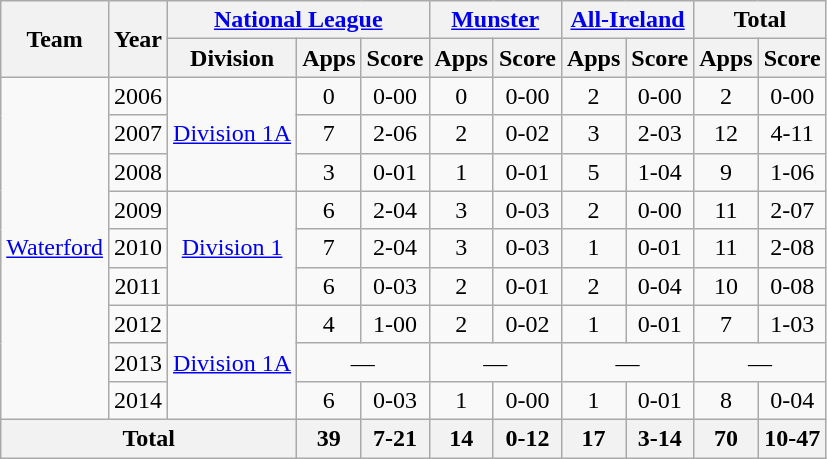<table class="wikitable" style="text-align:center">
<tr>
<th rowspan="2">Team</th>
<th rowspan="2">Year</th>
<th colspan="3"><a href='#'>National League</a></th>
<th colspan="2"><a href='#'>Munster</a></th>
<th colspan="2"><a href='#'>All-Ireland</a></th>
<th colspan="2">Total</th>
</tr>
<tr>
<th>Division</th>
<th>Apps</th>
<th>Score</th>
<th>Apps</th>
<th>Score</th>
<th>Apps</th>
<th>Score</th>
<th>Apps</th>
<th>Score</th>
</tr>
<tr>
<td rowspan="9"><a href='#'>Waterford</a></td>
<td>2006</td>
<td rowspan="3"><a href='#'>Division 1A</a></td>
<td>0</td>
<td>0-00</td>
<td>0</td>
<td>0-00</td>
<td>2</td>
<td>0-00</td>
<td>2</td>
<td>0-00</td>
</tr>
<tr>
<td>2007</td>
<td>7</td>
<td>2-06</td>
<td>2</td>
<td>0-02</td>
<td>3</td>
<td>2-03</td>
<td>12</td>
<td>4-11</td>
</tr>
<tr>
<td>2008</td>
<td>3</td>
<td>0-01</td>
<td>1</td>
<td>0-01</td>
<td>5</td>
<td>1-04</td>
<td>9</td>
<td>1-06</td>
</tr>
<tr>
<td>2009</td>
<td rowspan="3"><a href='#'>Division 1</a></td>
<td>6</td>
<td>2-04</td>
<td>3</td>
<td>0-03</td>
<td>2</td>
<td>0-00</td>
<td>11</td>
<td>2-07</td>
</tr>
<tr>
<td>2010</td>
<td>7</td>
<td>2-04</td>
<td>3</td>
<td>0-03</td>
<td>1</td>
<td>0-01</td>
<td>11</td>
<td>2-08</td>
</tr>
<tr>
<td>2011</td>
<td>6</td>
<td>0-03</td>
<td>2</td>
<td>0-01</td>
<td>2</td>
<td>0-04</td>
<td>10</td>
<td>0-08</td>
</tr>
<tr>
<td>2012</td>
<td rowspan="3"><a href='#'>Division 1A</a></td>
<td>4</td>
<td>1-00</td>
<td>2</td>
<td>0-02</td>
<td>1</td>
<td>0-01</td>
<td>7</td>
<td>1-03</td>
</tr>
<tr>
<td>2013</td>
<td colspan=2>—</td>
<td colspan=2>—</td>
<td colspan=2>—</td>
<td colspan=2>—</td>
</tr>
<tr>
<td>2014</td>
<td>6</td>
<td>0-03</td>
<td>1</td>
<td>0-00</td>
<td>1</td>
<td>0-01</td>
<td>8</td>
<td>0-04</td>
</tr>
<tr>
<th colspan="3">Total</th>
<th>39</th>
<th>7-21</th>
<th>14</th>
<th>0-12</th>
<th>17</th>
<th>3-14</th>
<th>70</th>
<th>10-47</th>
</tr>
</table>
